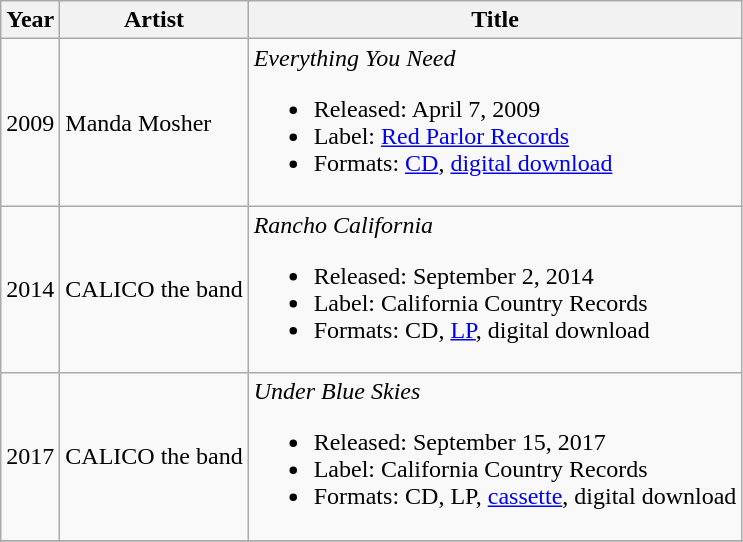<table class="wikitable">
<tr>
<th rowspan="1">Year</th>
<th rowspan="1">Artist</th>
<th rowspan="1">Title</th>
</tr>
<tr>
<td>2009</td>
<td>Manda Mosher</td>
<td><em>Everything You Need</em><br><ul><li>Released: April 7, 2009</li><li>Label: <a href='#'>Red Parlor Records</a></li><li>Formats: <a href='#'>CD</a>, <a href='#'>digital download</a></li></ul></td>
</tr>
<tr>
<td>2014</td>
<td>CALICO the band</td>
<td><em>Rancho California</em><br><ul><li>Released: September 2, 2014</li><li>Label: California Country Records</li><li>Formats: CD, <a href='#'>LP</a>, digital download</li></ul></td>
</tr>
<tr>
<td>2017</td>
<td>CALICO the band</td>
<td><em>Under Blue Skies</em><br><ul><li>Released: September 15, 2017</li><li>Label: California Country Records</li><li>Formats: CD, LP, <a href='#'>cassette</a>, digital download</li></ul></td>
</tr>
<tr>
</tr>
</table>
